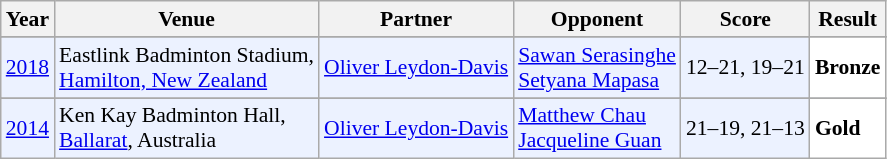<table class="sortable wikitable" style="font-size: 90%;">
<tr>
<th>Year</th>
<th>Venue</th>
<th>Partner</th>
<th>Opponent</th>
<th>Score</th>
<th>Result</th>
</tr>
<tr>
</tr>
<tr style="background:#ECF2FF">
<td align="center"><a href='#'>2018</a></td>
<td align="left">Eastlink Badminton Stadium,<br> <a href='#'>Hamilton, New Zealand</a></td>
<td align="left"> <a href='#'>Oliver Leydon-Davis</a></td>
<td align="left"> <a href='#'>Sawan Serasinghe</a><br> <a href='#'>Setyana Mapasa</a></td>
<td align="left">12–21, 19–21</td>
<td style="text-align:left; background:white"> <strong>Bronze</strong></td>
</tr>
<tr>
</tr>
<tr style="background:#ECF2FF">
<td align="center"><a href='#'>2014</a></td>
<td align="left">Ken Kay Badminton Hall,<br><a href='#'>Ballarat</a>, Australia</td>
<td align="left"> <a href='#'>Oliver Leydon-Davis</a></td>
<td align="left"> <a href='#'>Matthew Chau</a><br> <a href='#'>Jacqueline Guan</a></td>
<td align="center">21–19, 21–13</td>
<td style="text-align:left; background:white"> <strong>Gold</strong></td>
</tr>
</table>
